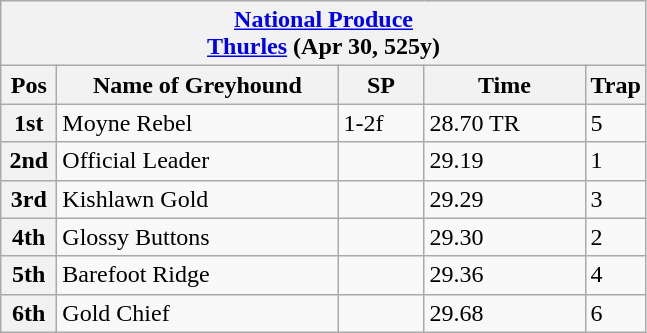<table class="wikitable">
<tr>
<th colspan="6"><a href='#'>National Produce</a><br> <a href='#'>Thurles</a> (Apr 30, 525y)</th>
</tr>
<tr>
<th width=30>Pos</th>
<th width=180>Name of Greyhound</th>
<th width=50>SP</th>
<th width=100>Time</th>
<th width=30>Trap</th>
</tr>
<tr>
<th>1st</th>
<td>Moyne Rebel </td>
<td>1-2f</td>
<td>28.70 TR</td>
<td>5</td>
</tr>
<tr>
<th>2nd</th>
<td>Official Leader</td>
<td></td>
<td>29.19</td>
<td>1</td>
</tr>
<tr>
<th>3rd</th>
<td>Kishlawn Gold</td>
<td></td>
<td>29.29</td>
<td>3</td>
</tr>
<tr>
<th>4th</th>
<td>Glossy Buttons</td>
<td></td>
<td>29.30</td>
<td>2</td>
</tr>
<tr>
<th>5th</th>
<td>Barefoot Ridge</td>
<td></td>
<td>29.36</td>
<td>4</td>
</tr>
<tr>
<th>6th</th>
<td>Gold Chief</td>
<td></td>
<td>29.68</td>
<td>6</td>
</tr>
</table>
